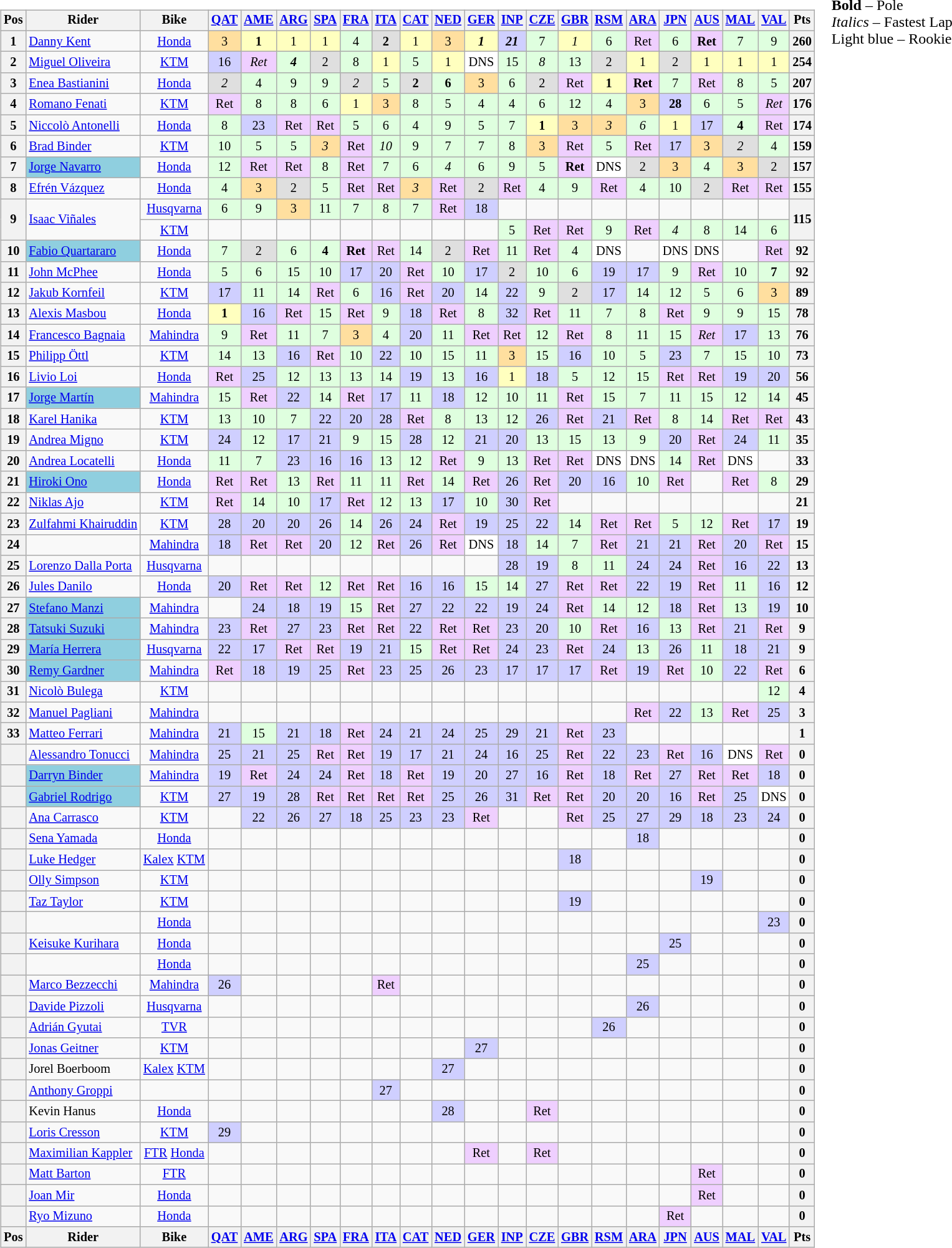<table>
<tr>
<td><br><table class="wikitable" style="font-size: 85%; text-align:center">
<tr valign="top">
<th valign="middle">Pos</th>
<th valign="middle">Rider</th>
<th valign="middle">Bike</th>
<th><a href='#'>QAT</a><br></th>
<th><a href='#'>AME</a><br></th>
<th><a href='#'>ARG</a><br></th>
<th><a href='#'>SPA</a><br></th>
<th><a href='#'>FRA</a><br></th>
<th><a href='#'>ITA</a><br></th>
<th><a href='#'>CAT</a><br></th>
<th><a href='#'>NED</a><br></th>
<th><a href='#'>GER</a><br></th>
<th><a href='#'>INP</a><br></th>
<th><a href='#'>CZE</a><br></th>
<th><a href='#'>GBR</a><br></th>
<th><a href='#'>RSM</a><br></th>
<th><a href='#'>ARA</a><br></th>
<th><a href='#'>JPN</a><br></th>
<th><a href='#'>AUS</a><br></th>
<th><a href='#'>MAL</a><br></th>
<th><a href='#'>VAL</a><br></th>
<th valign="middle">Pts</th>
</tr>
<tr>
<th>1</th>
<td align="left"> <a href='#'>Danny Kent</a></td>
<td><a href='#'>Honda</a></td>
<td style="background:#ffdf9f;">3</td>
<td style="background:#ffffbf;"><strong>1</strong></td>
<td style="background:#ffffbf;">1</td>
<td style="background:#ffffbf;">1</td>
<td style="background:#dfffdf;">4</td>
<td style="background:#dfdfdf;"><strong>2</strong></td>
<td style="background:#ffffbf;">1</td>
<td style="background:#ffdf9f;">3</td>
<td style="background:#ffffbf;"><strong><em>1</em></strong></td>
<td style="background:#cfcfff;"><strong><em>21</em></strong></td>
<td style="background:#dfffdf;">7</td>
<td style="background:#ffffbf;"><em>1</em></td>
<td style="background:#dfffdf;">6</td>
<td style="background:#efcfff;">Ret</td>
<td style="background:#dfffdf;">6</td>
<td style="background:#efcfff;"><strong>Ret</strong></td>
<td style="background:#dfffdf;">7</td>
<td style="background:#dfffdf;">9</td>
<th>260</th>
</tr>
<tr>
<th>2</th>
<td align="left"> <a href='#'>Miguel Oliveira</a></td>
<td><a href='#'>KTM</a></td>
<td style="background:#cfcfff;">16</td>
<td style="background:#efcfff;"><em>Ret</em></td>
<td style="background:#dfffdf;"><strong><em>4</em></strong></td>
<td style="background:#dfdfdf;">2</td>
<td style="background:#dfffdf;">8</td>
<td style="background:#ffffbf;">1</td>
<td style="background:#dfffdf;">5</td>
<td style="background:#ffffbf;">1</td>
<td style="background:#ffffff;">DNS</td>
<td style="background:#dfffdf;">15</td>
<td style="background:#dfffdf;"><em>8</em></td>
<td style="background:#dfffdf;">13</td>
<td style="background:#dfdfdf;">2</td>
<td style="background:#ffffbf;">1</td>
<td style="background:#dfdfdf;">2</td>
<td style="background:#ffffbf;">1</td>
<td style="background:#ffffbf;">1</td>
<td style="background:#ffffbf;">1</td>
<th>254</th>
</tr>
<tr>
<th>3</th>
<td align="left"> <a href='#'>Enea Bastianini</a></td>
<td><a href='#'>Honda</a></td>
<td style="background:#dfdfdf;"><em>2</em></td>
<td style="background:#dfffdf;">4</td>
<td style="background:#dfffdf;">9</td>
<td style="background:#dfffdf;">9</td>
<td style="background:#dfdfdf;"><em>2</em></td>
<td style="background:#dfffdf;">5</td>
<td style="background:#dfdfdf;"><strong>2</strong></td>
<td style="background:#dfffdf;"><strong>6</strong></td>
<td style="background:#ffdf9f;">3</td>
<td style="background:#dfffdf;">6</td>
<td style="background:#dfdfdf;">2</td>
<td style="background:#efcfff;">Ret</td>
<td style="background:#ffffbf;"><strong>1</strong></td>
<td style="background:#efcfff;"><strong>Ret</strong></td>
<td style="background:#dfffdf;">7</td>
<td style="background:#efcfff;">Ret</td>
<td style="background:#dfffdf;">8</td>
<td style="background:#dfffdf;">5</td>
<th>207</th>
</tr>
<tr>
<th>4</th>
<td align="left"> <a href='#'>Romano Fenati</a></td>
<td><a href='#'>KTM</a></td>
<td style="background:#efcfff;">Ret</td>
<td style="background:#dfffdf;">8</td>
<td style="background:#dfffdf;">8</td>
<td style="background:#dfffdf;">6</td>
<td style="background:#ffffbf;">1</td>
<td style="background:#ffdf9f;">3</td>
<td style="background:#dfffdf;">8</td>
<td style="background:#dfffdf;">5</td>
<td style="background:#dfffdf;">4</td>
<td style="background:#dfffdf;">4</td>
<td style="background:#dfffdf;">6</td>
<td style="background:#dfffdf;">12</td>
<td style="background:#dfffdf;">4</td>
<td style="background:#ffdf9f;">3</td>
<td style="background:#cfcfff;"><strong>28</strong></td>
<td style="background:#dfffdf;">6</td>
<td style="background:#dfffdf;">5</td>
<td style="background:#efcfff;"><em>Ret</em></td>
<th>176</th>
</tr>
<tr>
<th>5</th>
<td align="left"> <a href='#'>Niccolò Antonelli</a></td>
<td><a href='#'>Honda</a></td>
<td style="background:#dfffdf;">8</td>
<td style="background:#cfcfff;">23</td>
<td style="background:#efcfff;">Ret</td>
<td style="background:#efcfff;">Ret</td>
<td style="background:#dfffdf;">5</td>
<td style="background:#dfffdf;">6</td>
<td style="background:#dfffdf;">4</td>
<td style="background:#dfffdf;">9</td>
<td style="background:#dfffdf;">5</td>
<td style="background:#dfffdf;">7</td>
<td style="background:#ffffbf;"><strong>1</strong></td>
<td style="background:#ffdf9f;">3</td>
<td style="background:#ffdf9f;"><em>3</em></td>
<td style="background:#dfffdf;"><em>6</em></td>
<td style="background:#ffffbf;">1</td>
<td style="background:#cfcfff;">17</td>
<td style="background:#dfffdf;"><strong>4</strong></td>
<td style="background:#efcfff;">Ret</td>
<th>174</th>
</tr>
<tr>
<th>6</th>
<td align="left"> <a href='#'>Brad Binder</a></td>
<td><a href='#'>KTM</a></td>
<td style="background:#dfffdf;">10</td>
<td style="background:#dfffdf;">5</td>
<td style="background:#dfffdf;">5</td>
<td style="background:#ffdf9f;"><em>3</em></td>
<td style="background:#efcfff;">Ret</td>
<td style="background:#dfffdf;"><em>10</em></td>
<td style="background:#dfffdf;">9</td>
<td style="background:#dfffdf;">7</td>
<td style="background:#dfffdf;">7</td>
<td style="background:#dfffdf;">8</td>
<td style="background:#ffdf9f;">3</td>
<td style="background:#efcfff;">Ret</td>
<td style="background:#dfffdf;">5</td>
<td style="background:#efcfff;">Ret</td>
<td style="background:#cfcfff;">17</td>
<td style="background:#ffdf9f;">3</td>
<td style="background:#dfdfdf;"><em>2</em></td>
<td style="background:#dfffdf;">4</td>
<th>159</th>
</tr>
<tr>
<th>7</th>
<td style="background:#8fcfdf;" align="left"> <a href='#'>Jorge Navarro</a></td>
<td><a href='#'>Honda</a></td>
<td style="background:#dfffdf;">12</td>
<td style="background:#efcfff;">Ret</td>
<td style="background:#efcfff;">Ret</td>
<td style="background:#dfffdf;">8</td>
<td style="background:#efcfff;">Ret</td>
<td style="background:#dfffdf;">7</td>
<td style="background:#dfffdf;">6</td>
<td style="background:#dfffdf;"><em>4</em></td>
<td style="background:#dfffdf;">6</td>
<td style="background:#dfffdf;">9</td>
<td style="background:#dfffdf;">5</td>
<td style="background:#efcfff;"><strong>Ret</strong></td>
<td style="background:#ffffff;">DNS</td>
<td style="background:#dfdfdf;">2</td>
<td style="background:#ffdf9f;">3</td>
<td style="background:#dfffdf;">4</td>
<td style="background:#ffdf9f;">3</td>
<td style="background:#dfdfdf;">2</td>
<th>157</th>
</tr>
<tr>
<th>8</th>
<td align="left"> <a href='#'>Efrén Vázquez</a></td>
<td><a href='#'>Honda</a></td>
<td style="background:#dfffdf;">4</td>
<td style="background:#ffdf9f;">3</td>
<td style="background:#dfdfdf;">2</td>
<td style="background:#dfffdf;">5</td>
<td style="background:#efcfff;">Ret</td>
<td style="background:#efcfff;">Ret</td>
<td style="background:#ffdf9f;"><em>3</em></td>
<td style="background:#efcfff;">Ret</td>
<td style="background:#dfdfdf;">2</td>
<td style="background:#efcfff;">Ret</td>
<td style="background:#dfffdf;">4</td>
<td style="background:#dfffdf;">9</td>
<td style="background:#efcfff;">Ret</td>
<td style="background:#dfffdf;">4</td>
<td style="background:#dfffdf;">10</td>
<td style="background:#dfdfdf;">2</td>
<td style="background:#efcfff;">Ret</td>
<td style="background:#efcfff;">Ret</td>
<th>155</th>
</tr>
<tr>
<th rowspan=2>9</th>
<td align="left" rowspan=2> <a href='#'>Isaac Viñales</a></td>
<td><a href='#'>Husqvarna</a></td>
<td style="background:#dfffdf;">6</td>
<td style="background:#dfffdf;">9</td>
<td style="background:#ffdf9f;">3</td>
<td style="background:#dfffdf;">11</td>
<td style="background:#dfffdf;">7</td>
<td style="background:#dfffdf;">8</td>
<td style="background:#dfffdf;">7</td>
<td style="background:#efcfff;">Ret</td>
<td style="background:#cfcfff;">18</td>
<td></td>
<td></td>
<td></td>
<td></td>
<td></td>
<td></td>
<td></td>
<td></td>
<td></td>
<th rowspan=2>115</th>
</tr>
<tr>
<td><a href='#'>KTM</a></td>
<td></td>
<td></td>
<td></td>
<td></td>
<td></td>
<td></td>
<td></td>
<td></td>
<td></td>
<td style="background:#dfffdf;">5</td>
<td style="background:#efcfff;">Ret</td>
<td style="background:#efcfff;">Ret</td>
<td style="background:#dfffdf;">9</td>
<td style="background:#efcfff;">Ret</td>
<td style="background:#dfffdf;"><em>4</em></td>
<td style="background:#dfffdf;">8</td>
<td style="background:#dfffdf;">14</td>
<td style="background:#dfffdf;">6</td>
</tr>
<tr>
<th>10</th>
<td style="background:#8fcfdf;" align="left"> <a href='#'>Fabio Quartararo</a></td>
<td><a href='#'>Honda</a></td>
<td style="background:#dfffdf;">7</td>
<td style="background:#dfdfdf;">2</td>
<td style="background:#dfffdf;">6</td>
<td style="background:#dfffdf;"><strong>4</strong></td>
<td style="background:#efcfff;"><strong>Ret</strong></td>
<td style="background:#efcfff;">Ret</td>
<td style="background:#dfffdf;">14</td>
<td style="background:#dfdfdf;">2</td>
<td style="background:#efcfff;">Ret</td>
<td style="background:#dfffdf;">11</td>
<td style="background:#efcfff;">Ret</td>
<td style="background:#dfffdf;">4</td>
<td style="background:#ffffff;">DNS</td>
<td></td>
<td style="background:#ffffff;">DNS</td>
<td style="background:#ffffff;">DNS</td>
<td></td>
<td style="background:#efcfff;">Ret</td>
<th>92</th>
</tr>
<tr>
<th>11</th>
<td align="left"> <a href='#'>John McPhee</a></td>
<td><a href='#'>Honda</a></td>
<td style="background:#dfffdf;">5</td>
<td style="background:#dfffdf;">6</td>
<td style="background:#dfffdf;">15</td>
<td style="background:#dfffdf;">10</td>
<td style="background:#cfcfff;">17</td>
<td style="background:#cfcfff;">20</td>
<td style="background:#efcfff;">Ret</td>
<td style="background:#dfffdf;">10</td>
<td style="background:#cfcfff;">17</td>
<td style="background:#dfdfdf;">2</td>
<td style="background:#dfffdf;">10</td>
<td style="background:#dfffdf;">6</td>
<td style="background:#cfcfff;">19</td>
<td style="background:#cfcfff;">17</td>
<td style="background:#dfffdf;">9</td>
<td style="background:#efcfff;">Ret</td>
<td style="background:#dfffdf;">10</td>
<td style="background:#dfffdf;"><strong>7</strong></td>
<th>92</th>
</tr>
<tr>
<th>12</th>
<td align="left"> <a href='#'>Jakub Kornfeil</a></td>
<td><a href='#'>KTM</a></td>
<td style="background:#cfcfff;">17</td>
<td style="background:#dfffdf;">11</td>
<td style="background:#dfffdf;">14</td>
<td style="background:#efcfff;">Ret</td>
<td style="background:#dfffdf;">6</td>
<td style="background:#cfcfff;">16</td>
<td style="background:#efcfff;">Ret</td>
<td style="background:#cfcfff;">20</td>
<td style="background:#dfffdf;">14</td>
<td style="background:#cfcfff;">22</td>
<td style="background:#dfffdf;">9</td>
<td style="background:#dfdfdf;">2</td>
<td style="background:#cfcfff;">17</td>
<td style="background:#dfffdf;">14</td>
<td style="background:#dfffdf;">12</td>
<td style="background:#dfffdf;">5</td>
<td style="background:#dfffdf;">6</td>
<td style="background:#ffdf9f;">3</td>
<th>89</th>
</tr>
<tr>
<th>13</th>
<td align="left"> <a href='#'>Alexis Masbou</a></td>
<td><a href='#'>Honda</a></td>
<td style="background:#ffffbf;"><strong>1</strong></td>
<td style="background:#cfcfff;">16</td>
<td style="background:#efcfff;">Ret</td>
<td style="background:#dfffdf;">15</td>
<td style="background:#efcfff;">Ret</td>
<td style="background:#dfffdf;">9</td>
<td style="background:#cfcfff;">18</td>
<td style="background:#efcfff;">Ret</td>
<td style="background:#dfffdf;">8</td>
<td style="background:#cfcfff;">32</td>
<td style="background:#efcfff;">Ret</td>
<td style="background:#dfffdf;">11</td>
<td style="background:#dfffdf;">7</td>
<td style="background:#dfffdf;">8</td>
<td style="background:#efcfff;">Ret</td>
<td style="background:#dfffdf;">9</td>
<td style="background:#dfffdf;">9</td>
<td style="background:#dfffdf;">15</td>
<th>78</th>
</tr>
<tr>
<th>14</th>
<td align="left"> <a href='#'>Francesco Bagnaia</a></td>
<td><a href='#'>Mahindra</a></td>
<td style="background:#dfffdf;">9</td>
<td style="background:#efcfff;">Ret</td>
<td style="background:#dfffdf;">11</td>
<td style="background:#dfffdf;">7</td>
<td style="background:#ffdf9f;">3</td>
<td style="background:#dfffdf;">4</td>
<td style="background:#cfcfff;">20</td>
<td style="background:#dfffdf;">11</td>
<td style="background:#efcfff;">Ret</td>
<td style="background:#efcfff;">Ret</td>
<td style="background:#dfffdf;">12</td>
<td style="background:#efcfff;">Ret</td>
<td style="background:#dfffdf;">8</td>
<td style="background:#dfffdf;">11</td>
<td style="background:#dfffdf;">15</td>
<td style="background:#efcfff;"><em>Ret</em></td>
<td style="background:#cfcfff;">17</td>
<td style="background:#dfffdf;">13</td>
<th>76</th>
</tr>
<tr>
<th>15</th>
<td align="left"> <a href='#'>Philipp Öttl</a></td>
<td><a href='#'>KTM</a></td>
<td style="background:#dfffdf;">14</td>
<td style="background:#dfffdf;">13</td>
<td style="background:#cfcfff;">16</td>
<td style="background:#efcfff;">Ret</td>
<td style="background:#dfffdf;">10</td>
<td style="background:#cfcfff;">22</td>
<td style="background:#dfffdf;">10</td>
<td style="background:#dfffdf;">15</td>
<td style="background:#dfffdf;">11</td>
<td style="background:#ffdf9f;">3</td>
<td style="background:#dfffdf;">15</td>
<td style="background:#cfcfff;">16</td>
<td style="background:#dfffdf;">10</td>
<td style="background:#dfffdf;">5</td>
<td style="background:#cfcfff;">23</td>
<td style="background:#dfffdf;">7</td>
<td style="background:#dfffdf;">15</td>
<td style="background:#dfffdf;">10</td>
<th>73</th>
</tr>
<tr>
<th>16</th>
<td align="left"> <a href='#'>Livio Loi</a></td>
<td><a href='#'>Honda</a></td>
<td style="background:#efcfff;">Ret</td>
<td style="background:#cfcfff;">25</td>
<td style="background:#dfffdf;">12</td>
<td style="background:#dfffdf;">13</td>
<td style="background:#dfffdf;">13</td>
<td style="background:#dfffdf;">14</td>
<td style="background:#cfcfff;">19</td>
<td style="background:#dfffdf;">13</td>
<td style="background:#cfcfff;">16</td>
<td style="background:#ffffbf;">1</td>
<td style="background:#cfcfff;">18</td>
<td style="background:#dfffdf;">5</td>
<td style="background:#dfffdf;">12</td>
<td style="background:#dfffdf;">15</td>
<td style="background:#efcfff;">Ret</td>
<td style="background:#efcfff;">Ret</td>
<td style="background:#cfcfff;">19</td>
<td style="background:#cfcfff;">20</td>
<th>56</th>
</tr>
<tr>
<th>17</th>
<td style="background:#8fcfdf;" align="left"> <a href='#'>Jorge Martín</a></td>
<td><a href='#'>Mahindra</a></td>
<td style="background:#dfffdf;">15</td>
<td style="background:#efcfff;">Ret</td>
<td style="background:#cfcfff;">22</td>
<td style="background:#dfffdf;">14</td>
<td style="background:#efcfff;">Ret</td>
<td style="background:#cfcfff;">17</td>
<td style="background:#dfffdf;">11</td>
<td style="background:#cfcfff;">18</td>
<td style="background:#dfffdf;">12</td>
<td style="background:#dfffdf;">10</td>
<td style="background:#dfffdf;">11</td>
<td style="background:#efcfff;">Ret</td>
<td style="background:#dfffdf;">15</td>
<td style="background:#dfffdf;">7</td>
<td style="background:#dfffdf;">11</td>
<td style="background:#dfffdf;">15</td>
<td style="background:#dfffdf;">12</td>
<td style="background:#dfffdf;">14</td>
<th>45</th>
</tr>
<tr>
<th>18</th>
<td align="left"> <a href='#'>Karel Hanika</a></td>
<td><a href='#'>KTM</a></td>
<td style="background:#dfffdf;">13</td>
<td style="background:#dfffdf;">10</td>
<td style="background:#dfffdf;">7</td>
<td style="background:#cfcfff;">22</td>
<td style="background:#cfcfff;">20</td>
<td style="background:#cfcfff;">28</td>
<td style="background:#efcfff;">Ret</td>
<td style="background:#dfffdf;">8</td>
<td style="background:#dfffdf;">13</td>
<td style="background:#dfffdf;">12</td>
<td style="background:#cfcfff;">26</td>
<td style="background:#efcfff;">Ret</td>
<td style="background:#cfcfff;">21</td>
<td style="background:#efcfff;">Ret</td>
<td style="background:#dfffdf;">8</td>
<td style="background:#dfffdf;">14</td>
<td style="background:#efcfff;">Ret</td>
<td style="background:#efcfff;">Ret</td>
<th>43</th>
</tr>
<tr>
<th>19</th>
<td align="left"> <a href='#'>Andrea Migno</a></td>
<td><a href='#'>KTM</a></td>
<td style="background:#cfcfff;">24</td>
<td style="background:#dfffdf;">12</td>
<td style="background:#cfcfff;">17</td>
<td style="background:#cfcfff;">21</td>
<td style="background:#dfffdf;">9</td>
<td style="background:#dfffdf;">15</td>
<td style="background:#cfcfff;">28</td>
<td style="background:#dfffdf;">12</td>
<td style="background:#cfcfff;">21</td>
<td style="background:#cfcfff;">20</td>
<td style="background:#dfffdf;">13</td>
<td style="background:#dfffdf;">15</td>
<td style="background:#dfffdf;">13</td>
<td style="background:#dfffdf;">9</td>
<td style="background:#cfcfff;">20</td>
<td style="background:#efcfff;">Ret</td>
<td style="background:#cfcfff;">24</td>
<td style="background:#dfffdf;">11</td>
<th>35</th>
</tr>
<tr>
<th>20</th>
<td align="left"> <a href='#'>Andrea Locatelli</a></td>
<td><a href='#'>Honda</a></td>
<td style="background:#dfffdf;">11</td>
<td style="background:#dfffdf;">7</td>
<td style="background:#cfcfff;">23</td>
<td style="background:#cfcfff;">16</td>
<td style="background:#cfcfff;">16</td>
<td style="background:#dfffdf;">13</td>
<td style="background:#dfffdf;">12</td>
<td style="background:#efcfff;">Ret</td>
<td style="background:#dfffdf;">9</td>
<td style="background:#dfffdf;">13</td>
<td style="background:#efcfff;">Ret</td>
<td style="background:#efcfff;">Ret</td>
<td style="background:#ffffff;">DNS</td>
<td style="background:#ffffff;">DNS</td>
<td style="background:#dfffdf;">14</td>
<td style="background:#efcfff;">Ret</td>
<td style="background:#ffffff;">DNS</td>
<td></td>
<th>33</th>
</tr>
<tr>
<th>21</th>
<td style="background:#8fcfdf;" align="left"> <a href='#'>Hiroki Ono</a></td>
<td><a href='#'>Honda</a></td>
<td style="background:#efcfff;">Ret</td>
<td style="background:#efcfff;">Ret</td>
<td style="background:#dfffdf;">13</td>
<td style="background:#efcfff;">Ret</td>
<td style="background:#dfffdf;">11</td>
<td style="background:#dfffdf;">11</td>
<td style="background:#efcfff;">Ret</td>
<td style="background:#dfffdf;">14</td>
<td style="background:#efcfff;">Ret</td>
<td style="background:#cfcfff;">26</td>
<td style="background:#efcfff;">Ret</td>
<td style="background:#cfcfff;">20</td>
<td style="background:#cfcfff;">16</td>
<td style="background:#dfffdf;">10</td>
<td style="background:#efcfff;">Ret</td>
<td></td>
<td style="background:#efcfff;">Ret</td>
<td style="background:#dfffdf;">8</td>
<th>29</th>
</tr>
<tr>
<th>22</th>
<td align="left"> <a href='#'>Niklas Ajo</a></td>
<td><a href='#'>KTM</a></td>
<td style="background:#efcfff;">Ret</td>
<td style="background:#dfffdf;">14</td>
<td style="background:#dfffdf;">10</td>
<td style="background:#cfcfff;">17</td>
<td style="background:#efcfff;">Ret</td>
<td style="background:#dfffdf;">12</td>
<td style="background:#dfffdf;">13</td>
<td style="background:#cfcfff;">17</td>
<td style="background:#dfffdf;">10</td>
<td style="background:#cfcfff;">30</td>
<td style="background:#efcfff;">Ret</td>
<td></td>
<td></td>
<td></td>
<td></td>
<td></td>
<td></td>
<td></td>
<th>21</th>
</tr>
<tr>
<th>23</th>
<td align="left"> <a href='#'>Zulfahmi Khairuddin</a></td>
<td><a href='#'>KTM</a></td>
<td style="background:#cfcfff;">28</td>
<td style="background:#cfcfff;">20</td>
<td style="background:#cfcfff;">20</td>
<td style="background:#cfcfff;">26</td>
<td style="background:#dfffdf;">14</td>
<td style="background:#cfcfff;">26</td>
<td style="background:#cfcfff;">24</td>
<td style="background:#efcfff;">Ret</td>
<td style="background:#cfcfff;">19</td>
<td style="background:#cfcfff;">25</td>
<td style="background:#cfcfff;">22</td>
<td style="background:#dfffdf;">14</td>
<td style="background:#efcfff;">Ret</td>
<td style="background:#efcfff;">Ret</td>
<td style="background:#dfffdf;">5</td>
<td style="background:#dfffdf;">12</td>
<td style="background:#efcfff;">Ret</td>
<td style="background:#cfcfff;">17</td>
<th>19</th>
</tr>
<tr>
<th>24</th>
<td align="left"></td>
<td><a href='#'>Mahindra</a></td>
<td style="background:#cfcfff;">18</td>
<td style="background:#efcfff;">Ret</td>
<td style="background:#efcfff;">Ret</td>
<td style="background:#cfcfff;">20</td>
<td style="background:#dfffdf;">12</td>
<td style="background:#efcfff;">Ret</td>
<td style="background:#cfcfff;">26</td>
<td style="background:#efcfff;">Ret</td>
<td style="background:#ffffff;">DNS</td>
<td style="background:#cfcfff;">18</td>
<td style="background:#dfffdf;">14</td>
<td style="background:#dfffdf;">7</td>
<td style="background:#efcfff;">Ret</td>
<td style="background:#cfcfff;">21</td>
<td style="background:#cfcfff;">21</td>
<td style="background:#efcfff;">Ret</td>
<td style="background:#cfcfff;">20</td>
<td style="background:#efcfff;">Ret</td>
<th>15</th>
</tr>
<tr>
<th>25</th>
<td align="left"> <a href='#'>Lorenzo Dalla Porta</a></td>
<td><a href='#'>Husqvarna</a></td>
<td></td>
<td></td>
<td></td>
<td></td>
<td></td>
<td></td>
<td></td>
<td></td>
<td></td>
<td style="background:#cfcfff;">28</td>
<td style="background:#cfcfff;">19</td>
<td style="background:#dfffdf;">8</td>
<td style="background:#dfffdf;">11</td>
<td style="background:#cfcfff;">24</td>
<td style="background:#cfcfff;">24</td>
<td style="background:#efcfff;">Ret</td>
<td style="background:#cfcfff;">16</td>
<td style="background:#cfcfff;">22</td>
<th>13</th>
</tr>
<tr>
<th>26</th>
<td align="left"> <a href='#'>Jules Danilo</a></td>
<td><a href='#'>Honda</a></td>
<td style="background:#cfcfff;">20</td>
<td style="background:#efcfff;">Ret</td>
<td style="background:#efcfff;">Ret</td>
<td style="background:#dfffdf;">12</td>
<td style="background:#efcfff;">Ret</td>
<td style="background:#efcfff;">Ret</td>
<td style="background:#cfcfff;">16</td>
<td style="background:#cfcfff;">16</td>
<td style="background:#dfffdf;">15</td>
<td style="background:#dfffdf;">14</td>
<td style="background:#cfcfff;">27</td>
<td style="background:#efcfff;">Ret</td>
<td style="background:#efcfff;">Ret</td>
<td style="background:#cfcfff;">22</td>
<td style="background:#cfcfff;">19</td>
<td style="background:#efcfff;">Ret</td>
<td style="background:#dfffdf;">11</td>
<td style="background:#cfcfff;">16</td>
<th>12</th>
</tr>
<tr>
<th>27</th>
<td style="background:#8fcfdf;" align="left"> <a href='#'>Stefano Manzi</a></td>
<td><a href='#'>Mahindra</a></td>
<td></td>
<td style="background:#cfcfff;">24</td>
<td style="background:#cfcfff;">18</td>
<td style="background:#cfcfff;">19</td>
<td style="background:#dfffdf;">15</td>
<td style="background:#efcfff;">Ret</td>
<td style="background:#cfcfff;">27</td>
<td style="background:#cfcfff;">22</td>
<td style="background:#cfcfff;">22</td>
<td style="background:#cfcfff;">19</td>
<td style="background:#cfcfff;">24</td>
<td style="background:#efcfff;">Ret</td>
<td style="background:#dfffdf;">14</td>
<td style="background:#dfffdf;">12</td>
<td style="background:#cfcfff;">18</td>
<td style="background:#efcfff;">Ret</td>
<td style="background:#dfffdf;">13</td>
<td style="background:#cfcfff;">19</td>
<th>10</th>
</tr>
<tr>
<th>28</th>
<td style="background:#8fcfdf;" align="left"> <a href='#'>Tatsuki Suzuki</a></td>
<td><a href='#'>Mahindra</a></td>
<td style="background:#cfcfff;">23</td>
<td style="background:#efcfff;">Ret</td>
<td style="background:#cfcfff;">27</td>
<td style="background:#cfcfff;">23</td>
<td style="background:#efcfff;">Ret</td>
<td style="background:#efcfff;">Ret</td>
<td style="background:#cfcfff;">22</td>
<td style="background:#efcfff;">Ret</td>
<td style="background:#efcfff;">Ret</td>
<td style="background:#cfcfff;">23</td>
<td style="background:#cfcfff;">20</td>
<td style="background:#dfffdf;">10</td>
<td style="background:#efcfff;">Ret</td>
<td style="background:#cfcfff;">16</td>
<td style="background:#dfffdf;">13</td>
<td style="background:#efcfff;">Ret</td>
<td style="background:#cfcfff;">21</td>
<td style="background:#efcfff;">Ret</td>
<th>9</th>
</tr>
<tr>
<th>29</th>
<td style="background:#8fcfdf;" align="left"> <a href='#'>María Herrera</a></td>
<td><a href='#'>Husqvarna</a></td>
<td style="background:#cfcfff;">22</td>
<td style="background:#cfcfff;">17</td>
<td style="background:#efcfff;">Ret</td>
<td style="background:#efcfff;">Ret</td>
<td style="background:#cfcfff;">19</td>
<td style="background:#cfcfff;">21</td>
<td style="background:#dfffdf;">15</td>
<td style="background:#efcfff;">Ret</td>
<td style="background:#efcfff;">Ret</td>
<td style="background:#cfcfff;">24</td>
<td style="background:#cfcfff;">23</td>
<td style="background:#efcfff;">Ret</td>
<td style="background:#cfcfff;">24</td>
<td style="background:#dfffdf;">13</td>
<td style="background:#cfcfff;">26</td>
<td style="background:#dfffdf;">11</td>
<td style="background:#cfcfff;">18</td>
<td style="background:#cfcfff;">21</td>
<th>9</th>
</tr>
<tr>
<th>30</th>
<td style="background:#8fcfdf;" align="left"> <a href='#'>Remy Gardner</a></td>
<td><a href='#'>Mahindra</a></td>
<td style="background:#efcfff;">Ret</td>
<td style="background:#cfcfff;">18</td>
<td style="background:#cfcfff;">19</td>
<td style="background:#cfcfff;">25</td>
<td style="background:#efcfff;">Ret</td>
<td style="background:#cfcfff;">23</td>
<td style="background:#cfcfff;">25</td>
<td style="background:#cfcfff;">26</td>
<td style="background:#cfcfff;">23</td>
<td style="background:#cfcfff;">17</td>
<td style="background:#cfcfff;">17</td>
<td style="background:#cfcfff;">17</td>
<td style="background:#efcfff;">Ret</td>
<td style="background:#cfcfff;">19</td>
<td style="background:#efcfff;">Ret</td>
<td style="background:#dfffdf;">10</td>
<td style="background:#cfcfff;">22</td>
<td style="background:#efcfff;">Ret</td>
<th>6</th>
</tr>
<tr>
<th>31</th>
<td align="left"> <a href='#'>Nicolò Bulega</a></td>
<td><a href='#'>KTM</a></td>
<td></td>
<td></td>
<td></td>
<td></td>
<td></td>
<td></td>
<td></td>
<td></td>
<td></td>
<td></td>
<td></td>
<td></td>
<td></td>
<td></td>
<td></td>
<td></td>
<td></td>
<td style="background:#dfffdf;">12</td>
<th>4</th>
</tr>
<tr>
<th>32</th>
<td align="left"> <a href='#'>Manuel Pagliani</a></td>
<td><a href='#'>Mahindra</a></td>
<td></td>
<td></td>
<td></td>
<td></td>
<td></td>
<td></td>
<td></td>
<td></td>
<td></td>
<td></td>
<td></td>
<td></td>
<td></td>
<td style="background:#efcfff;">Ret</td>
<td style="background:#cfcfff;">22</td>
<td style="background:#dfffdf;">13</td>
<td style="background:#efcfff;">Ret</td>
<td style="background:#cfcfff;">25</td>
<th>3</th>
</tr>
<tr>
<th>33</th>
<td align="left"> <a href='#'>Matteo Ferrari</a></td>
<td><a href='#'>Mahindra</a></td>
<td style="background:#cfcfff;">21</td>
<td style="background:#dfffdf;">15</td>
<td style="background:#cfcfff;">21</td>
<td style="background:#cfcfff;">18</td>
<td style="background:#efcfff;">Ret</td>
<td style="background:#cfcfff;">24</td>
<td style="background:#cfcfff;">21</td>
<td style="background:#cfcfff;">24</td>
<td style="background:#cfcfff;">25</td>
<td style="background:#cfcfff;">29</td>
<td style="background:#cfcfff;">21</td>
<td style="background:#efcfff;">Ret</td>
<td style="background:#cfcfff;">23</td>
<td></td>
<td></td>
<td></td>
<td></td>
<td></td>
<th>1</th>
</tr>
<tr>
<th></th>
<td align="left"> <a href='#'>Alessandro Tonucci</a></td>
<td><a href='#'>Mahindra</a></td>
<td style="background:#cfcfff;">25</td>
<td style="background:#cfcfff;">21</td>
<td style="background:#cfcfff;">25</td>
<td style="background:#efcfff;">Ret</td>
<td style="background:#efcfff;">Ret</td>
<td style="background:#cfcfff;">19</td>
<td style="background:#cfcfff;">17</td>
<td style="background:#cfcfff;">21</td>
<td style="background:#cfcfff;">24</td>
<td style="background:#cfcfff;">16</td>
<td style="background:#cfcfff;">25</td>
<td style="background:#efcfff;">Ret</td>
<td style="background:#cfcfff;">22</td>
<td style="background:#cfcfff;">23</td>
<td style="background:#efcfff;">Ret</td>
<td style="background:#cfcfff;">16</td>
<td style="background:#ffffff;">DNS</td>
<td style="background:#efcfff;">Ret</td>
<th>0</th>
</tr>
<tr>
<th></th>
<td style="background:#8fcfdf;" align="left"> <a href='#'>Darryn Binder</a></td>
<td><a href='#'>Mahindra</a></td>
<td style="background:#cfcfff;">19</td>
<td style="background:#efcfff;">Ret</td>
<td style="background:#cfcfff;">24</td>
<td style="background:#cfcfff;">24</td>
<td style="background:#efcfff;">Ret</td>
<td style="background:#cfcfff;">18</td>
<td style="background:#efcfff;">Ret</td>
<td style="background:#cfcfff;">19</td>
<td style="background:#cfcfff;">20</td>
<td style="background:#cfcfff;">27</td>
<td style="background:#cfcfff;">16</td>
<td style="background:#efcfff;">Ret</td>
<td style="background:#cfcfff;">18</td>
<td style="background:#efcfff;">Ret</td>
<td style="background:#cfcfff;">27</td>
<td style="background:#efcfff;">Ret</td>
<td style="background:#efcfff;">Ret</td>
<td style="background:#cfcfff;">18</td>
<th>0</th>
</tr>
<tr>
<th></th>
<td style="background:#8fcfdf;" align="left"> <a href='#'>Gabriel Rodrigo</a></td>
<td><a href='#'>KTM</a></td>
<td style="background:#cfcfff;">27</td>
<td style="background:#cfcfff;">19</td>
<td style="background:#cfcfff;">28</td>
<td style="background:#efcfff;">Ret</td>
<td style="background:#efcfff;">Ret</td>
<td style="background:#efcfff;">Ret</td>
<td style="background:#efcfff;">Ret</td>
<td style="background:#cfcfff;">25</td>
<td style="background:#cfcfff;">26</td>
<td style="background:#cfcfff;">31</td>
<td style="background:#efcfff;">Ret</td>
<td style="background:#efcfff;">Ret</td>
<td style="background:#cfcfff;">20</td>
<td style="background:#cfcfff;">20</td>
<td style="background:#cfcfff;">16</td>
<td style="background:#efcfff;">Ret</td>
<td style="background:#cfcfff;">25</td>
<td style="background:#ffffff;">DNS</td>
<th>0</th>
</tr>
<tr>
<th></th>
<td align="left"> <a href='#'>Ana Carrasco</a></td>
<td><a href='#'>KTM</a></td>
<td></td>
<td style="background:#cfcfff;">22</td>
<td style="background:#cfcfff;">26</td>
<td style="background:#cfcfff;">27</td>
<td style="background:#cfcfff;">18</td>
<td style="background:#cfcfff;">25</td>
<td style="background:#cfcfff;">23</td>
<td style="background:#cfcfff;">23</td>
<td style="background:#efcfff;">Ret</td>
<td></td>
<td></td>
<td style="background:#efcfff;">Ret</td>
<td style="background:#cfcfff;">25</td>
<td style="background:#cfcfff;">27</td>
<td style="background:#cfcfff;">29</td>
<td style="background:#cfcfff;">18</td>
<td style="background:#cfcfff;">23</td>
<td style="background:#cfcfff;">24</td>
<th>0</th>
</tr>
<tr>
<th></th>
<td align="left"> <a href='#'>Sena Yamada</a></td>
<td><a href='#'>Honda</a></td>
<td></td>
<td></td>
<td></td>
<td></td>
<td></td>
<td></td>
<td></td>
<td></td>
<td></td>
<td></td>
<td></td>
<td></td>
<td></td>
<td style="background:#cfcfff;">18</td>
<td></td>
<td></td>
<td></td>
<td></td>
<th>0</th>
</tr>
<tr>
<th></th>
<td align="left"> <a href='#'>Luke Hedger</a></td>
<td><a href='#'>Kalex</a> <a href='#'>KTM</a></td>
<td></td>
<td></td>
<td></td>
<td></td>
<td></td>
<td></td>
<td></td>
<td></td>
<td></td>
<td></td>
<td></td>
<td style="background:#cfcfff;">18</td>
<td></td>
<td></td>
<td></td>
<td></td>
<td></td>
<td></td>
<th>0</th>
</tr>
<tr>
<th></th>
<td align="left"> <a href='#'>Olly Simpson</a></td>
<td><a href='#'>KTM</a></td>
<td></td>
<td></td>
<td></td>
<td></td>
<td></td>
<td></td>
<td></td>
<td></td>
<td></td>
<td></td>
<td></td>
<td></td>
<td></td>
<td></td>
<td></td>
<td style="background:#cfcfff;">19</td>
<td></td>
<td></td>
<th>0</th>
</tr>
<tr>
<th></th>
<td align="left"> <a href='#'>Taz Taylor</a></td>
<td><a href='#'>KTM</a></td>
<td></td>
<td></td>
<td></td>
<td></td>
<td></td>
<td></td>
<td></td>
<td></td>
<td></td>
<td></td>
<td></td>
<td style="background:#cfcfff;">19</td>
<td></td>
<td></td>
<td></td>
<td></td>
<td></td>
<td></td>
<th>0</th>
</tr>
<tr>
<th></th>
<td align="left"></td>
<td><a href='#'>Honda</a></td>
<td></td>
<td></td>
<td></td>
<td></td>
<td></td>
<td></td>
<td></td>
<td></td>
<td></td>
<td></td>
<td></td>
<td></td>
<td></td>
<td></td>
<td></td>
<td></td>
<td></td>
<td style="background:#cfcfff;">23</td>
<th>0</th>
</tr>
<tr>
<th></th>
<td align="left"> <a href='#'>Keisuke Kurihara</a></td>
<td><a href='#'>Honda</a></td>
<td></td>
<td></td>
<td></td>
<td></td>
<td></td>
<td></td>
<td></td>
<td></td>
<td></td>
<td></td>
<td></td>
<td></td>
<td></td>
<td></td>
<td style="background:#cfcfff;">25</td>
<td></td>
<td></td>
<td></td>
<th>0</th>
</tr>
<tr>
<th></th>
<td align="left"></td>
<td><a href='#'>Honda</a></td>
<td></td>
<td></td>
<td></td>
<td></td>
<td></td>
<td></td>
<td></td>
<td></td>
<td></td>
<td></td>
<td></td>
<td></td>
<td></td>
<td style="background:#cfcfff;">25</td>
<td></td>
<td></td>
<td></td>
<td></td>
<th>0</th>
</tr>
<tr>
<th></th>
<td align="left"> <a href='#'>Marco Bezzecchi</a></td>
<td><a href='#'>Mahindra</a></td>
<td style="background:#cfcfff;">26</td>
<td></td>
<td></td>
<td></td>
<td></td>
<td style="background:#efcfff;">Ret</td>
<td></td>
<td></td>
<td></td>
<td></td>
<td></td>
<td></td>
<td></td>
<td></td>
<td></td>
<td></td>
<td></td>
<td></td>
<th>0</th>
</tr>
<tr>
<th></th>
<td align="left"> <a href='#'>Davide Pizzoli</a></td>
<td><a href='#'>Husqvarna</a></td>
<td></td>
<td></td>
<td></td>
<td></td>
<td></td>
<td></td>
<td></td>
<td></td>
<td></td>
<td></td>
<td></td>
<td></td>
<td></td>
<td style="background:#cfcfff;">26</td>
<td></td>
<td></td>
<td></td>
<td></td>
<th>0</th>
</tr>
<tr>
<th></th>
<td align="left"> <a href='#'>Adrián Gyutai</a></td>
<td><a href='#'>TVR</a></td>
<td></td>
<td></td>
<td></td>
<td></td>
<td></td>
<td></td>
<td></td>
<td></td>
<td></td>
<td></td>
<td></td>
<td></td>
<td style="background:#cfcfff;">26</td>
<td></td>
<td></td>
<td></td>
<td></td>
<td></td>
<th>0</th>
</tr>
<tr>
<th></th>
<td align="left"> <a href='#'>Jonas Geitner</a></td>
<td><a href='#'>KTM</a></td>
<td></td>
<td></td>
<td></td>
<td></td>
<td></td>
<td></td>
<td></td>
<td></td>
<td style="background:#cfcfff;">27</td>
<td></td>
<td></td>
<td></td>
<td></td>
<td></td>
<td></td>
<td></td>
<td></td>
<td></td>
<th>0</th>
</tr>
<tr>
<th></th>
<td align="left"> Jorel Boerboom</td>
<td><a href='#'>Kalex</a> <a href='#'>KTM</a></td>
<td></td>
<td></td>
<td></td>
<td></td>
<td></td>
<td></td>
<td></td>
<td style="background:#cfcfff;">27</td>
<td></td>
<td></td>
<td></td>
<td></td>
<td></td>
<td></td>
<td></td>
<td></td>
<td></td>
<td></td>
<th>0</th>
</tr>
<tr>
<th></th>
<td align="left"> <a href='#'>Anthony Groppi</a></td>
<td></td>
<td></td>
<td></td>
<td></td>
<td></td>
<td></td>
<td style="background:#cfcfff;">27</td>
<td></td>
<td></td>
<td></td>
<td></td>
<td></td>
<td></td>
<td></td>
<td></td>
<td></td>
<td></td>
<td></td>
<td></td>
<th>0</th>
</tr>
<tr>
<th></th>
<td align="left"> Kevin Hanus</td>
<td><a href='#'>Honda</a></td>
<td></td>
<td></td>
<td></td>
<td></td>
<td></td>
<td></td>
<td></td>
<td style="background:#cfcfff;">28</td>
<td></td>
<td></td>
<td style="background:#efcfff;">Ret</td>
<td></td>
<td></td>
<td></td>
<td></td>
<td></td>
<td></td>
<td></td>
<th>0</th>
</tr>
<tr>
<th></th>
<td align="left"> <a href='#'>Loris Cresson</a></td>
<td><a href='#'>KTM</a></td>
<td style="background:#cfcfff;">29</td>
<td></td>
<td></td>
<td></td>
<td></td>
<td></td>
<td></td>
<td></td>
<td></td>
<td></td>
<td></td>
<td></td>
<td></td>
<td></td>
<td></td>
<td></td>
<td></td>
<td></td>
<th>0</th>
</tr>
<tr>
<th></th>
<td align="left"> <a href='#'>Maximilian Kappler</a></td>
<td><a href='#'>FTR</a> <a href='#'>Honda</a></td>
<td></td>
<td></td>
<td></td>
<td></td>
<td></td>
<td></td>
<td></td>
<td></td>
<td style="background:#efcfff;">Ret</td>
<td></td>
<td style="background:#efcfff;">Ret</td>
<td></td>
<td></td>
<td></td>
<td></td>
<td></td>
<td></td>
<td></td>
<th>0</th>
</tr>
<tr>
<th></th>
<td align="left"> <a href='#'>Matt Barton</a></td>
<td><a href='#'>FTR</a></td>
<td></td>
<td></td>
<td></td>
<td></td>
<td></td>
<td></td>
<td></td>
<td></td>
<td></td>
<td></td>
<td></td>
<td></td>
<td></td>
<td></td>
<td></td>
<td style="background:#efcfff;">Ret</td>
<td></td>
<td></td>
<th>0</th>
</tr>
<tr>
<th></th>
<td align="left"> <a href='#'>Joan Mir</a></td>
<td><a href='#'>Honda</a></td>
<td></td>
<td></td>
<td></td>
<td></td>
<td></td>
<td></td>
<td></td>
<td></td>
<td></td>
<td></td>
<td></td>
<td></td>
<td></td>
<td></td>
<td></td>
<td style="background:#efcfff;">Ret</td>
<td></td>
<td></td>
<th>0</th>
</tr>
<tr>
<th></th>
<td align="left"> <a href='#'>Ryo Mizuno</a></td>
<td><a href='#'>Honda</a></td>
<td></td>
<td></td>
<td></td>
<td></td>
<td></td>
<td></td>
<td></td>
<td></td>
<td></td>
<td></td>
<td></td>
<td></td>
<td></td>
<td></td>
<td style="background:#efcfff;">Ret</td>
<td></td>
<td></td>
<td></td>
<th>0</th>
</tr>
<tr valign="top">
<th valign="middle">Pos</th>
<th valign="middle">Rider</th>
<th valign="middle">Bike</th>
<th><a href='#'>QAT</a><br></th>
<th><a href='#'>AME</a><br></th>
<th><a href='#'>ARG</a><br></th>
<th><a href='#'>SPA</a><br></th>
<th><a href='#'>FRA</a><br></th>
<th><a href='#'>ITA</a><br></th>
<th><a href='#'>CAT</a><br></th>
<th><a href='#'>NED</a><br></th>
<th><a href='#'>GER</a><br></th>
<th><a href='#'>INP</a><br></th>
<th><a href='#'>CZE</a><br></th>
<th><a href='#'>GBR</a><br></th>
<th><a href='#'>RSM</a><br></th>
<th><a href='#'>ARA</a><br></th>
<th><a href='#'>JPN</a><br></th>
<th><a href='#'>AUS</a><br></th>
<th><a href='#'>MAL</a><br></th>
<th><a href='#'>VAL</a><br></th>
<th valign="middle">Pts</th>
</tr>
</table>
</td>
<td valign="top"><br>
<span><strong>Bold</strong> – Pole<br>
<em>Italics</em> – Fastest Lap<br>Light blue – Rookie</span></td>
</tr>
</table>
